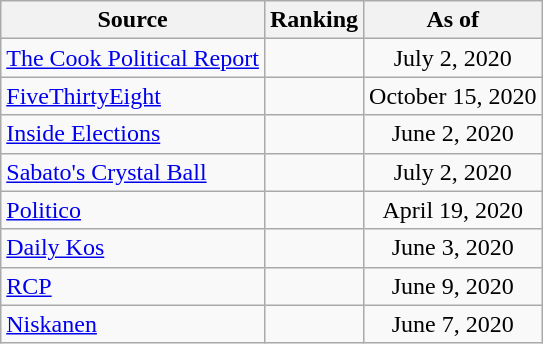<table class="wikitable" style="text-align:center">
<tr>
<th>Source</th>
<th>Ranking</th>
<th>As of</th>
</tr>
<tr>
<td align=left><a href='#'>The Cook Political Report</a></td>
<td></td>
<td>July 2, 2020</td>
</tr>
<tr>
<td align=left><a href='#'>FiveThirtyEight</a></td>
<td></td>
<td>October 15, 2020</td>
</tr>
<tr>
<td align=left><a href='#'>Inside Elections</a></td>
<td></td>
<td>June 2, 2020</td>
</tr>
<tr>
<td align=left><a href='#'>Sabato's Crystal Ball</a></td>
<td></td>
<td>July 2, 2020</td>
</tr>
<tr>
<td align="left"><a href='#'>Politico</a></td>
<td></td>
<td>April 19, 2020</td>
</tr>
<tr>
<td align="left"><a href='#'>Daily Kos</a></td>
<td></td>
<td>June 3, 2020</td>
</tr>
<tr>
<td align="left"><a href='#'>RCP</a></td>
<td></td>
<td>June 9, 2020</td>
</tr>
<tr>
<td align="left"><a href='#'>Niskanen</a></td>
<td></td>
<td>June 7, 2020</td>
</tr>
</table>
